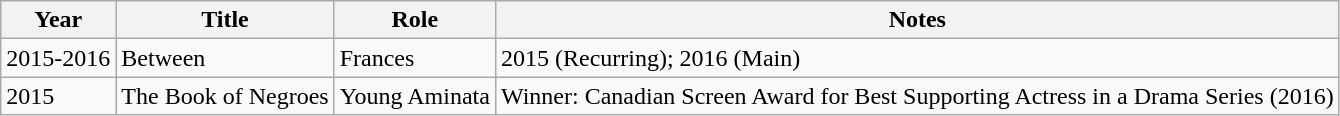<table class="wikitable">
<tr>
<th>Year</th>
<th>Title</th>
<th>Role</th>
<th>Notes</th>
</tr>
<tr>
<td>2015-2016</td>
<td>Between</td>
<td>Frances</td>
<td>2015 (Recurring); 2016 (Main)</td>
</tr>
<tr>
<td>2015</td>
<td>The Book of Negroes</td>
<td>Young Aminata</td>
<td>Winner: Canadian Screen Award for Best Supporting Actress in a Drama Series (2016)</td>
</tr>
</table>
